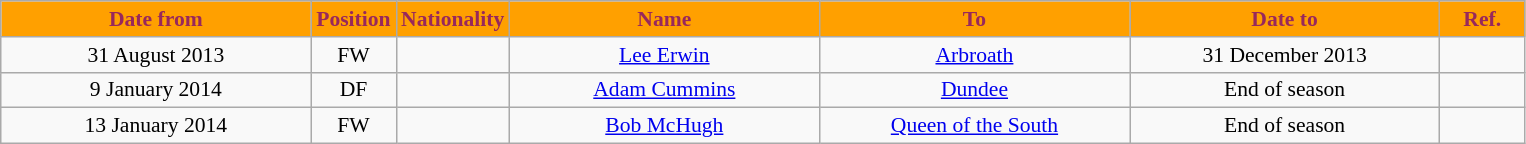<table class="wikitable"  style="text-align:center; font-size:90%; ">
<tr>
<th style="background:#ffa000; color:#98285c; width:200px;">Date from</th>
<th style="background:#ffa000; color:#98285c; width:50px;">Position</th>
<th style="background:#ffa000; color:#98285c; width:50px;">Nationality</th>
<th style="background:#ffa000; color:#98285c; width:200px;">Name</th>
<th style="background:#ffa000; color:#98285c; width:200px;">To</th>
<th style="background:#ffa000; color:#98285c; width:200px;">Date to</th>
<th style="background:#ffa000; color:#98285c; width:50px;">Ref.</th>
</tr>
<tr>
<td>31 August 2013</td>
<td>FW</td>
<td></td>
<td><a href='#'>Lee Erwin</a></td>
<td><a href='#'>Arbroath</a></td>
<td>31 December 2013</td>
<td></td>
</tr>
<tr>
<td>9 January 2014</td>
<td>DF</td>
<td></td>
<td><a href='#'>Adam Cummins</a></td>
<td><a href='#'>Dundee</a></td>
<td>End of season</td>
<td></td>
</tr>
<tr>
<td>13 January 2014</td>
<td>FW</td>
<td></td>
<td><a href='#'>Bob McHugh</a></td>
<td><a href='#'>Queen of the South</a></td>
<td>End of season</td>
<td></td>
</tr>
</table>
